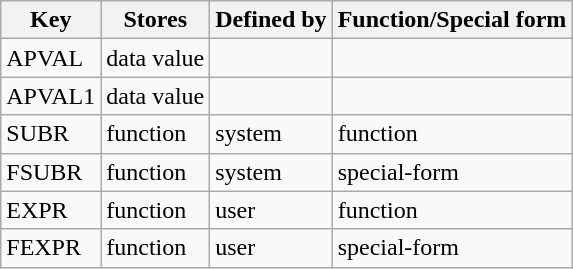<table class="wikitable sortable">
<tr>
<th>Key</th>
<th>Stores</th>
<th>Defined by</th>
<th>Function/Special form</th>
</tr>
<tr>
<td>APVAL</td>
<td>data value</td>
<td></td>
<td></td>
</tr>
<tr>
<td>APVAL1</td>
<td>data value</td>
<td></td>
<td></td>
</tr>
<tr>
<td>SUBR</td>
<td>function</td>
<td>system</td>
<td>function</td>
</tr>
<tr>
<td>FSUBR</td>
<td>function</td>
<td>system</td>
<td>special-form</td>
</tr>
<tr>
<td>EXPR</td>
<td>function</td>
<td>user</td>
<td>function</td>
</tr>
<tr>
<td>FEXPR</td>
<td>function</td>
<td>user</td>
<td>special-form</td>
</tr>
</table>
